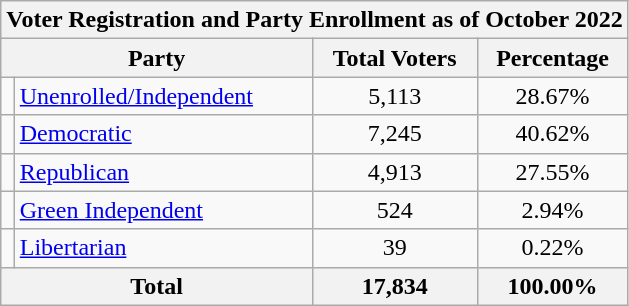<table class=wikitable>
<tr>
<th colspan = 6>Voter Registration and Party Enrollment as of October 2022</th>
</tr>
<tr>
<th colspan = 2>Party</th>
<th>Total Voters</th>
<th>Percentage</th>
</tr>
<tr>
<td></td>
<td><a href='#'>Unenrolled/Independent</a></td>
<td align = center>5,113</td>
<td align = center>28.67%</td>
</tr>
<tr>
<td></td>
<td><a href='#'>Democratic</a></td>
<td align = center>7,245</td>
<td align = center>40.62%</td>
</tr>
<tr>
<td></td>
<td><a href='#'>Republican</a></td>
<td align = center>4,913</td>
<td align = center>27.55%</td>
</tr>
<tr>
<td></td>
<td><a href='#'>Green Independent</a></td>
<td align = center>524</td>
<td align = center>2.94%</td>
</tr>
<tr>
<td></td>
<td><a href='#'>Libertarian</a></td>
<td align = center>39</td>
<td align = center>0.22%</td>
</tr>
<tr>
<th colspan = 2>Total</th>
<th align = center>17,834</th>
<th align = center>100.00%</th>
</tr>
</table>
